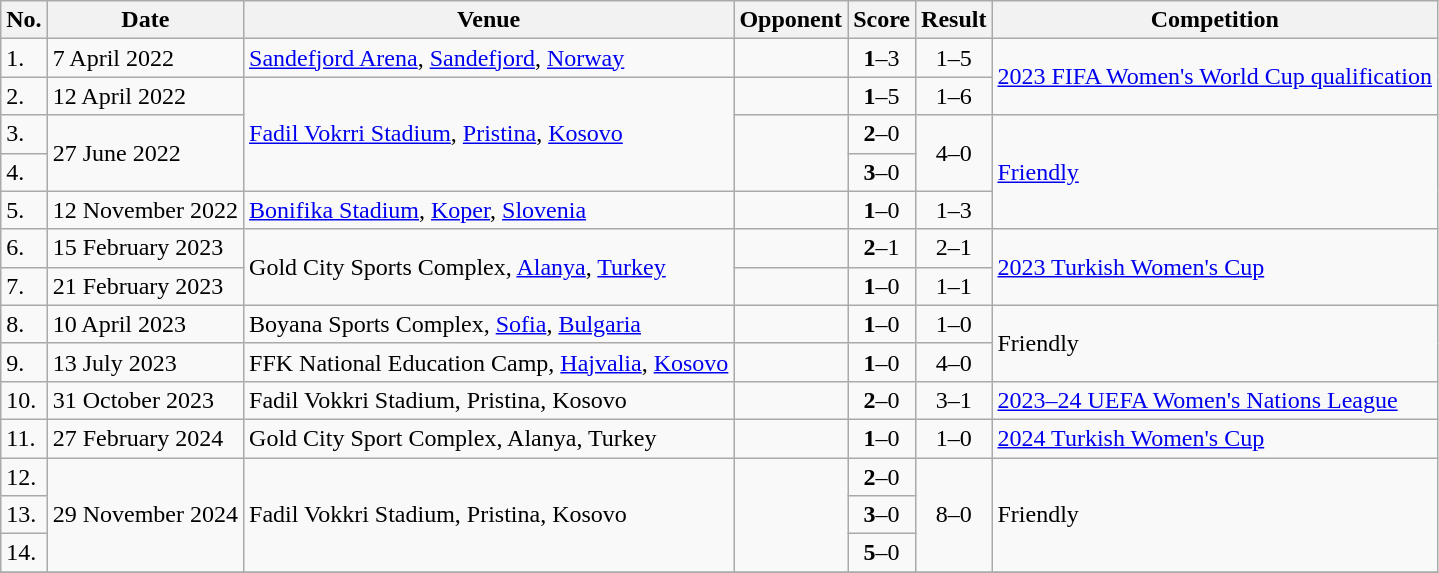<table class="wikitable">
<tr>
<th>No.</th>
<th>Date</th>
<th>Venue</th>
<th>Opponent</th>
<th>Score</th>
<th>Result</th>
<th>Competition</th>
</tr>
<tr>
<td>1.</td>
<td>7 April 2022</td>
<td><a href='#'>Sandefjord Arena</a>, <a href='#'>Sandefjord</a>, <a href='#'>Norway</a></td>
<td></td>
<td align=center><strong>1</strong>–3</td>
<td align=center>1–5</td>
<td rowspan=2><a href='#'>2023 FIFA Women's World Cup qualification</a></td>
</tr>
<tr>
<td>2.</td>
<td>12 April 2022</td>
<td rowspan=3><a href='#'>Fadil Vokrri Stadium</a>, <a href='#'>Pristina</a>, <a href='#'>Kosovo</a></td>
<td></td>
<td align=center><strong>1</strong>–5</td>
<td align=center>1–6</td>
</tr>
<tr>
<td>3.</td>
<td rowspan=2>27 June 2022</td>
<td rowspan=2></td>
<td align=center><strong>2</strong>–0</td>
<td rowspan=2 align=center>4–0</td>
<td rowspan=3><a href='#'>Friendly</a></td>
</tr>
<tr>
<td>4.</td>
<td align=center><strong>3</strong>–0</td>
</tr>
<tr>
<td>5.</td>
<td>12 November 2022</td>
<td><a href='#'>Bonifika Stadium</a>, <a href='#'>Koper</a>, <a href='#'>Slovenia</a></td>
<td></td>
<td align=center><strong>1</strong>–0</td>
<td align=center>1–3</td>
</tr>
<tr>
<td>6.</td>
<td>15 February 2023</td>
<td rowspan=2>Gold City Sports Complex, <a href='#'>Alanya</a>, <a href='#'>Turkey</a></td>
<td></td>
<td align=center><strong>2</strong>–1</td>
<td align=center>2–1</td>
<td rowspan=2><a href='#'>2023 Turkish Women's Cup</a></td>
</tr>
<tr>
<td>7.</td>
<td>21 February 2023</td>
<td></td>
<td align=center><strong>1</strong>–0</td>
<td align=center>1–1</td>
</tr>
<tr>
<td>8.</td>
<td>10 April 2023</td>
<td>Boyana Sports Complex, <a href='#'>Sofia</a>, <a href='#'>Bulgaria</a></td>
<td></td>
<td align=center><strong>1</strong>–0</td>
<td align=center>1–0</td>
<td rowspan=2>Friendly</td>
</tr>
<tr>
<td>9.</td>
<td>13 July 2023</td>
<td>FFK National Education Camp, <a href='#'>Hajvalia</a>, <a href='#'>Kosovo</a></td>
<td></td>
<td align=center><strong>1</strong>–0</td>
<td align=center>4–0</td>
</tr>
<tr>
<td>10.</td>
<td>31 October 2023</td>
<td>Fadil Vokkri Stadium, Pristina, Kosovo</td>
<td></td>
<td align=center><strong>2</strong>–0</td>
<td align=center>3–1</td>
<td><a href='#'>2023–24 UEFA Women's Nations League</a></td>
</tr>
<tr>
<td>11.</td>
<td>27 February 2024</td>
<td>Gold City Sport Complex, Alanya, Turkey</td>
<td></td>
<td align=center><strong>1</strong>–0</td>
<td align=center>1–0</td>
<td><a href='#'>2024 Turkish Women's Cup</a></td>
</tr>
<tr>
<td>12.</td>
<td rowspan=3>29 November 2024</td>
<td rowspan=3>Fadil Vokkri Stadium, Pristina, Kosovo</td>
<td rowspan=3></td>
<td align=center><strong>2</strong>–0</td>
<td rowspan=3 align=center>8–0</td>
<td rowspan=3>Friendly</td>
</tr>
<tr>
<td>13.</td>
<td align=center><strong>3</strong>–0</td>
</tr>
<tr>
<td>14.</td>
<td align=center><strong>5</strong>–0</td>
</tr>
<tr>
</tr>
</table>
